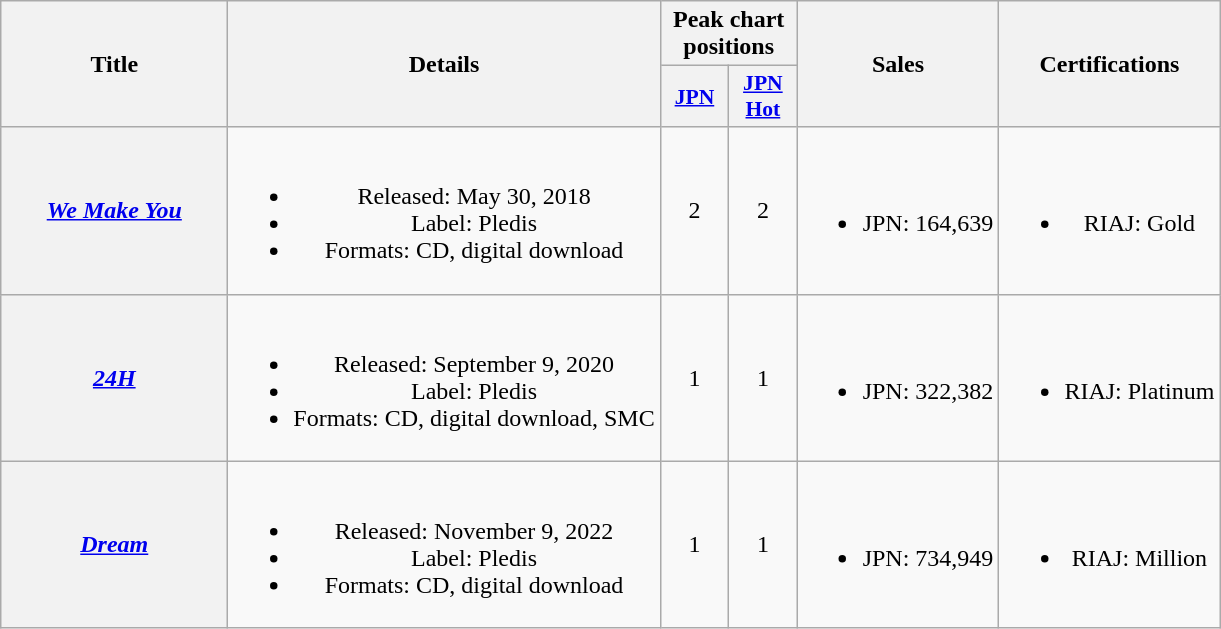<table class="wikitable plainrowheaders" style="text-align:center">
<tr>
<th rowspan="2" scope="col" style="width:9em">Title</th>
<th rowspan="2" scope="col">Details</th>
<th colspan="2">Peak chart positions</th>
<th rowspan="2" scope="col">Sales</th>
<th rowspan="2" scope="col">Certifications</th>
</tr>
<tr>
<th scope="col" style="width:2.7em;font-size:90%;"><a href='#'>JPN</a><br></th>
<th scope="col" style="width:2.7em;font-size:90%;"><a href='#'>JPN<br>Hot</a><br></th>
</tr>
<tr>
<th scope="row"><em><a href='#'>We Make You</a></em></th>
<td><br><ul><li>Released: May 30, 2018</li><li>Label: Pledis</li><li>Formats: CD, digital download</li></ul></td>
<td>2</td>
<td>2</td>
<td><br><ul><li>JPN: 164,639</li></ul></td>
<td><br><ul><li>RIAJ: Gold</li></ul></td>
</tr>
<tr>
<th scope="row"><em><a href='#'>24H</a></em></th>
<td><br><ul><li>Released: September 9, 2020</li><li>Label: Pledis</li><li>Formats: CD, digital download, SMC</li></ul></td>
<td>1</td>
<td>1</td>
<td><br><ul><li>JPN: 322,382</li></ul></td>
<td><br><ul><li>RIAJ: Platinum</li></ul></td>
</tr>
<tr>
<th scope="row"><em><a href='#'>Dream</a></em></th>
<td><br><ul><li>Released: November 9, 2022</li><li>Label: Pledis</li><li>Formats: CD, digital download</li></ul></td>
<td>1</td>
<td>1</td>
<td><br><ul><li>JPN: 734,949 </li></ul></td>
<td><br><ul><li>RIAJ: Million</li></ul></td>
</tr>
</table>
